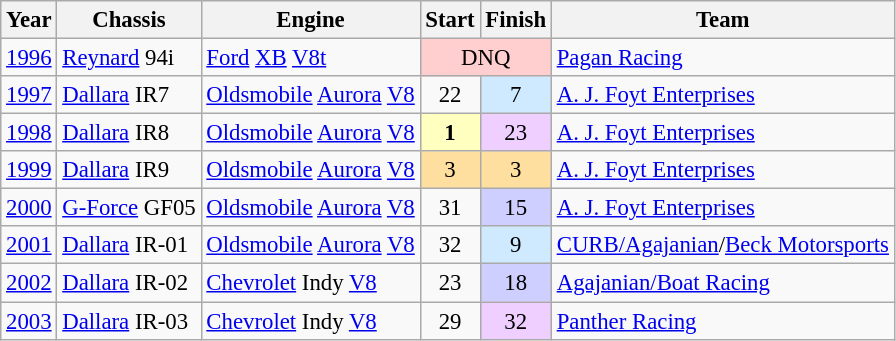<table class="wikitable" style="font-size: 95%;">
<tr>
<th>Year</th>
<th>Chassis</th>
<th>Engine</th>
<th>Start</th>
<th>Finish</th>
<th>Team</th>
</tr>
<tr>
<td><a href='#'>1996</a></td>
<td><a href='#'>Reynard</a> 94i</td>
<td><a href='#'>Ford</a> <a href='#'>XB</a> <a href='#'>V8</a><a href='#'>t</a></td>
<td colspan=2 align=center style="background:#FFCFCF;">DNQ</td>
<td><a href='#'>Pagan Racing</a></td>
</tr>
<tr>
<td><a href='#'>1997</a></td>
<td><a href='#'>Dallara</a> IR7</td>
<td><a href='#'>Oldsmobile</a> <a href='#'>Aurora</a> <a href='#'>V8</a></td>
<td align=center>22</td>
<td align=center style="background:#CFEAFF;">7</td>
<td><a href='#'>A. J. Foyt Enterprises</a></td>
</tr>
<tr>
<td><a href='#'>1998</a></td>
<td><a href='#'>Dallara</a> IR8</td>
<td><a href='#'>Oldsmobile</a> <a href='#'>Aurora</a> <a href='#'>V8</a></td>
<td align=center style="background:#FFFFBF;"><strong>1</strong></td>
<td align=center style="background:#EFCFFF;">23</td>
<td><a href='#'>A. J. Foyt Enterprises</a></td>
</tr>
<tr>
<td><a href='#'>1999</a></td>
<td><a href='#'>Dallara</a> IR9</td>
<td><a href='#'>Oldsmobile</a> <a href='#'>Aurora</a> <a href='#'>V8</a></td>
<td align=center style="background:#ffdf9f;">3</td>
<td align=center style="background:#ffdf9f;">3</td>
<td><a href='#'>A. J. Foyt Enterprises</a></td>
</tr>
<tr>
<td><a href='#'>2000</a></td>
<td><a href='#'>G-Force</a> GF05</td>
<td><a href='#'>Oldsmobile</a> <a href='#'>Aurora</a> <a href='#'>V8</a></td>
<td align=center>31</td>
<td align=center style="background:#CFCFFF;">15</td>
<td><a href='#'>A. J. Foyt Enterprises</a></td>
</tr>
<tr>
<td><a href='#'>2001</a></td>
<td><a href='#'>Dallara</a> IR-01</td>
<td><a href='#'>Oldsmobile</a> <a href='#'>Aurora</a> <a href='#'>V8</a></td>
<td align=center>32</td>
<td align=center style="background:#CFEAFF;">9</td>
<td><a href='#'>CURB/Agajanian</a>/<a href='#'>Beck Motorsports</a></td>
</tr>
<tr>
<td><a href='#'>2002</a></td>
<td><a href='#'>Dallara</a> IR-02</td>
<td><a href='#'>Chevrolet</a> Indy <a href='#'>V8</a></td>
<td align=center>23</td>
<td align=center style="background:#CFCFFF;">18</td>
<td><a href='#'>Agajanian/Boat Racing</a></td>
</tr>
<tr>
<td><a href='#'>2003</a></td>
<td><a href='#'>Dallara</a> IR-03</td>
<td><a href='#'>Chevrolet</a> Indy <a href='#'>V8</a></td>
<td align=center>29</td>
<td align=center style="background:#EFCFFF;">32</td>
<td><a href='#'>Panther Racing</a></td>
</tr>
</table>
